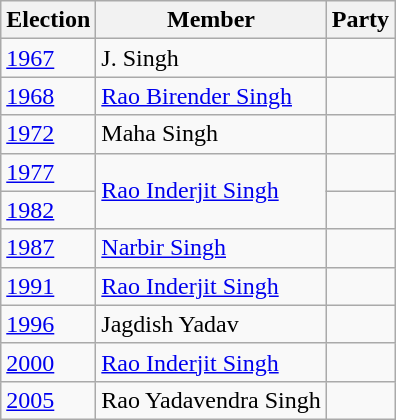<table class="wikitable sortable">
<tr>
<th>Election</th>
<th>Member</th>
<th colspan=2>Party</th>
</tr>
<tr>
<td><a href='#'>1967</a></td>
<td>J. Singh</td>
<td></td>
</tr>
<tr>
<td><a href='#'>1968</a></td>
<td><a href='#'>Rao Birender Singh</a></td>
<td></td>
</tr>
<tr>
<td><a href='#'>1972</a></td>
<td>Maha Singh</td>
<td></td>
</tr>
<tr>
<td><a href='#'>1977</a></td>
<td rowspan=2><a href='#'>Rao Inderjit Singh</a></td>
<td></td>
</tr>
<tr>
<td><a href='#'>1982</a></td>
<td></td>
</tr>
<tr>
<td><a href='#'>1987</a></td>
<td><a href='#'>Narbir Singh</a></td>
<td></td>
</tr>
<tr>
<td><a href='#'>1991</a></td>
<td><a href='#'>Rao Inderjit Singh</a></td>
<td></td>
</tr>
<tr>
<td><a href='#'>1996</a></td>
<td>Jagdish Yadav</td>
<td></td>
</tr>
<tr>
<td><a href='#'>2000</a></td>
<td><a href='#'>Rao Inderjit Singh</a></td>
<td></td>
</tr>
<tr>
<td><a href='#'>2005</a></td>
<td>Rao Yadavendra Singh</td>
</tr>
</table>
